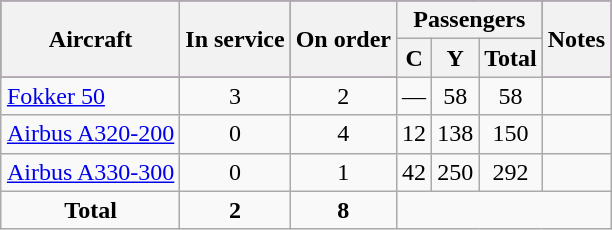<table class="wikitable" style="margin:1em auto; border-collapse:collapse">
<tr bgcolor=purple>
<th rowspan="2">Aircraft</th>
<th rowspan="2">In service</th>
<th rowspan="2">On order</th>
<th colspan="3">Passengers</th>
<th rowspan="2">Notes</th>
</tr>
<tr>
<th><abbr>C</abbr></th>
<th><abbr>Y</abbr></th>
<th>Total</th>
</tr>
<tr>
<td><a href='#'>Fokker 50</a></td>
<td align="center">3</td>
<td align="center">2</td>
<td align="center">—</td>
<td align="center">58</td>
<td align="center">58</td>
<td></td>
</tr>
<tr>
<td><a href='#'>Airbus A320-200</a></td>
<td align="center">0</td>
<td align="center">4</td>
<td align="center">12</td>
<td align="center">138</td>
<td align="center">150</td>
<td align="center"></td>
</tr>
<tr>
<td><a href='#'>Airbus A330-300</a></td>
<td align="center">0</td>
<td align="center">1</td>
<td align="center">42</td>
<td align="center">250</td>
<td align="center">292</td>
<td align="center"></td>
</tr>
<tr>
<td align=center><strong>Total</strong></td>
<td align=center><strong>2</strong></td>
<td align=center><strong>8</strong></td>
</tr>
</table>
